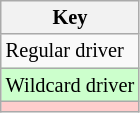<table class="wikitable" style="font-size: 85%;">
<tr>
<th colspan=2>Key</th>
</tr>
<tr>
<td>Regular driver</td>
</tr>
<tr style="background:#ccffcc;">
<td>Wildcard driver</td>
</tr>
<tr style="background:#ffcccc;">
<td></td>
</tr>
</table>
